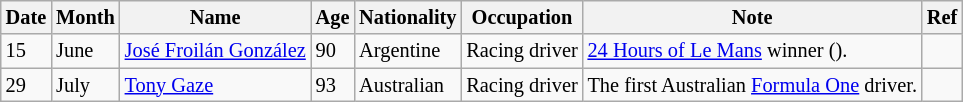<table class="wikitable" style="font-size:85%;">
<tr>
<th>Date</th>
<th>Month</th>
<th>Name</th>
<th>Age</th>
<th>Nationality</th>
<th>Occupation</th>
<th>Note</th>
<th>Ref</th>
</tr>
<tr>
<td>15</td>
<td>June</td>
<td><a href='#'>José Froilán González</a></td>
<td>90</td>
<td>Argentine</td>
<td>Racing driver</td>
<td><a href='#'>24 Hours of Le Mans</a> winner ().</td>
<td></td>
</tr>
<tr>
<td>29</td>
<td>July</td>
<td><a href='#'>Tony Gaze</a></td>
<td>93</td>
<td>Australian</td>
<td>Racing driver</td>
<td>The first Australian <a href='#'>Formula One</a> driver.</td>
<td></td>
</tr>
</table>
